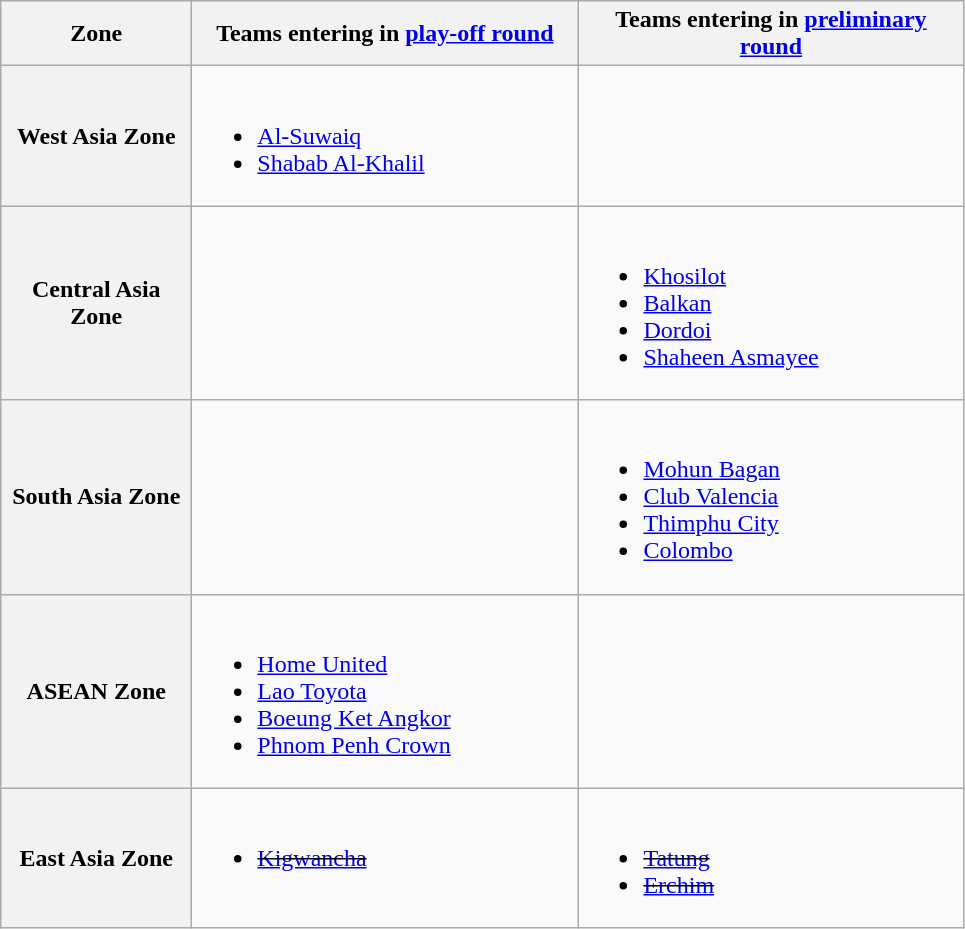<table class="wikitable">
<tr>
<th width=120>Zone</th>
<th width=250>Teams entering in <a href='#'>play-off round</a></th>
<th width=250>Teams entering in <a href='#'>preliminary round</a></th>
</tr>
<tr>
<th>West Asia Zone</th>
<td valign=top><br><ul><li> <a href='#'>Al-Suwaiq</a></li><li> <a href='#'>Shabab Al-Khalil</a></li></ul></td>
<td valign=top></td>
</tr>
<tr>
<th>Central Asia Zone</th>
<td valign=top></td>
<td valign=top><br><ul><li> <a href='#'>Khosilot</a></li><li> <a href='#'>Balkan</a></li><li> <a href='#'>Dordoi</a></li><li> <a href='#'>Shaheen Asmayee</a></li></ul></td>
</tr>
<tr>
<th>South Asia Zone</th>
<td valign=top></td>
<td valign=top><br><ul><li> <a href='#'>Mohun Bagan</a></li><li> <a href='#'>Club Valencia</a></li><li> <a href='#'>Thimphu City</a></li><li> <a href='#'>Colombo</a></li></ul></td>
</tr>
<tr>
<th>ASEAN Zone</th>
<td valign=top><br><ul><li> <a href='#'>Home United</a></li><li> <a href='#'>Lao Toyota</a></li><li> <a href='#'>Boeung Ket Angkor</a></li><li> <a href='#'>Phnom Penh Crown</a></li></ul></td>
<td valign=top></td>
</tr>
<tr>
<th>East Asia Zone</th>
<td valign=top><br><ul><li><del> <a href='#'>Kigwancha</a></del></li></ul></td>
<td valign=top><br><ul><li><del> <a href='#'>Tatung</a></del></li><li><del> <a href='#'>Erchim</a></del></li></ul></td>
</tr>
</table>
